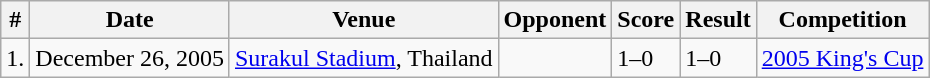<table class="wikitable">
<tr>
<th>#</th>
<th>Date</th>
<th>Venue</th>
<th>Opponent</th>
<th>Score</th>
<th>Result</th>
<th>Competition</th>
</tr>
<tr>
<td>1.</td>
<td>December 26, 2005</td>
<td><a href='#'>Surakul Stadium</a>, Thailand</td>
<td></td>
<td>1–0</td>
<td>1–0</td>
<td><a href='#'>2005 King's Cup</a></td>
</tr>
</table>
